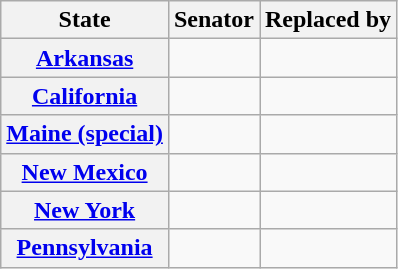<table class="wikitable sortable plainrowheaders">
<tr>
<th scope="col">State</th>
<th scope="col">Senator</th>
<th scope="col">Replaced by</th>
</tr>
<tr>
<th><a href='#'>Arkansas</a></th>
<td></td>
<td></td>
</tr>
<tr>
<th><a href='#'>California</a></th>
<td></td>
<td></td>
</tr>
<tr>
<th><a href='#'>Maine (special)</a></th>
<td></td>
<td></td>
</tr>
<tr>
<th><a href='#'>New Mexico</a></th>
<td></td>
<td></td>
</tr>
<tr>
<th><a href='#'>New York</a></th>
<td></td>
<td></td>
</tr>
<tr>
<th><a href='#'>Pennsylvania</a></th>
<td></td>
<td></td>
</tr>
</table>
